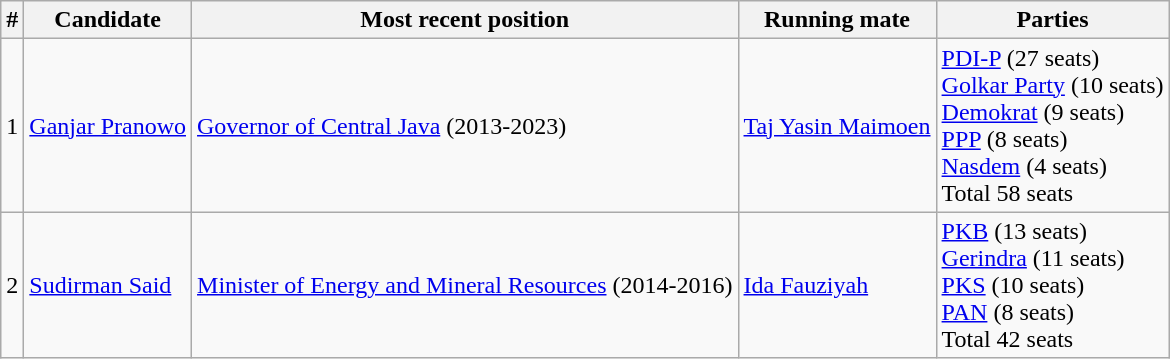<table class="wikitable">
<tr>
<th>#</th>
<th>Candidate</th>
<th>Most recent position</th>
<th>Running mate</th>
<th>Parties</th>
</tr>
<tr>
<td>1</td>
<td><a href='#'>Ganjar Pranowo</a></td>
<td><a href='#'>Governor of Central Java</a> (2013-2023)</td>
<td><a href='#'>Taj Yasin Maimoen</a></td>
<td><a href='#'>PDI-P</a> (27 seats)<br><a href='#'>Golkar Party</a> (10 seats)<br><a href='#'>Demokrat</a> (9 seats)<br><a href='#'>PPP</a> (8 seats)<br><a href='#'>Nasdem</a> (4 seats)<br>Total 58 seats</td>
</tr>
<tr>
<td>2</td>
<td><a href='#'>Sudirman Said</a></td>
<td><a href='#'>Minister of Energy and Mineral Resources</a> (2014-2016)</td>
<td><a href='#'>Ida Fauziyah</a></td>
<td><a href='#'>PKB</a> (13 seats)<br><a href='#'>Gerindra</a> (11 seats)<br><a href='#'>PKS</a> (10 seats)<br><a href='#'>PAN</a> (8 seats)<br>Total 42 seats</td>
</tr>
</table>
